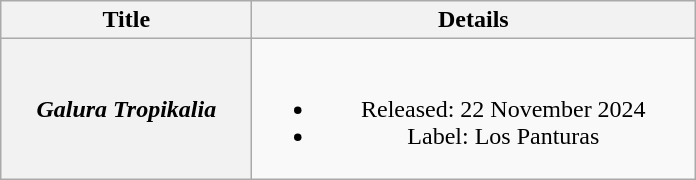<table class="wikitable plainrowheaders" style="text-align:center;">
<tr>
<th scope="col" style="width:10em;">Title</th>
<th scope="col" style="width:18em;">Details</th>
</tr>
<tr>
<th scope="row"><em>Galura Tropikalia</em></th>
<td><br><ul><li>Released: 22 November 2024</li><li>Label: Los Panturas</li></ul></td>
</tr>
</table>
